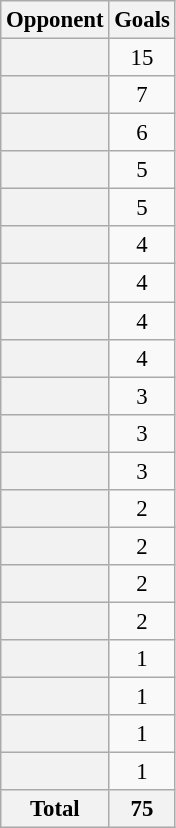<table class="wikitable plainrowheaders sortable" style="text-align:center; font-size:95%">
<tr>
<th scope="col">Opponent</th>
<th scope="col">Goals</th>
</tr>
<tr>
<th scope="row"></th>
<td>15</td>
</tr>
<tr>
<th scope="row"></th>
<td>7</td>
</tr>
<tr>
<th scope="row"></th>
<td>6</td>
</tr>
<tr>
<th scope="row"></th>
<td>5</td>
</tr>
<tr>
<th scope="row"></th>
<td>5</td>
</tr>
<tr>
<th scope="row"></th>
<td>4</td>
</tr>
<tr>
<th scope="row"></th>
<td>4</td>
</tr>
<tr>
<th scope="row"></th>
<td>4</td>
</tr>
<tr>
<th scope="row"></th>
<td>4</td>
</tr>
<tr>
<th scope="row"></th>
<td>3</td>
</tr>
<tr>
<th scope="row"></th>
<td>3</td>
</tr>
<tr>
<th scope="row"></th>
<td>3</td>
</tr>
<tr>
<th scope="row"></th>
<td>2</td>
</tr>
<tr>
<th scope="row"></th>
<td>2</td>
</tr>
<tr>
<th scope="row"></th>
<td>2</td>
</tr>
<tr>
<th scope="row"></th>
<td>2</td>
</tr>
<tr>
<th scope="row"></th>
<td>1</td>
</tr>
<tr>
<th scope="row"></th>
<td>1</td>
</tr>
<tr>
<th scope="row"></th>
<td>1</td>
</tr>
<tr>
<th scope="row"></th>
<td>1</td>
</tr>
<tr>
<th>Total</th>
<th>75</th>
</tr>
</table>
